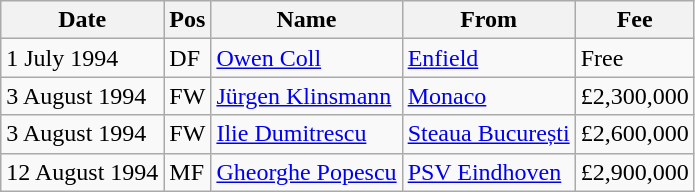<table class="wikitable">
<tr>
<th>Date</th>
<th>Pos</th>
<th>Name</th>
<th>From</th>
<th>Fee</th>
</tr>
<tr>
<td>1 July 1994</td>
<td>DF</td>
<td> <a href='#'>Owen Coll</a></td>
<td> <a href='#'>Enfield</a></td>
<td>Free</td>
</tr>
<tr>
<td>3 August 1994</td>
<td>FW</td>
<td> <a href='#'>Jürgen Klinsmann</a></td>
<td> <a href='#'>Monaco</a></td>
<td>£2,300,000</td>
</tr>
<tr>
<td>3 August 1994</td>
<td>FW</td>
<td> <a href='#'>Ilie Dumitrescu</a></td>
<td> <a href='#'>Steaua București</a></td>
<td>£2,600,000</td>
</tr>
<tr>
<td>12 August 1994</td>
<td>MF</td>
<td> <a href='#'>Gheorghe Popescu</a></td>
<td> <a href='#'>PSV Eindhoven</a></td>
<td>£2,900,000</td>
</tr>
</table>
